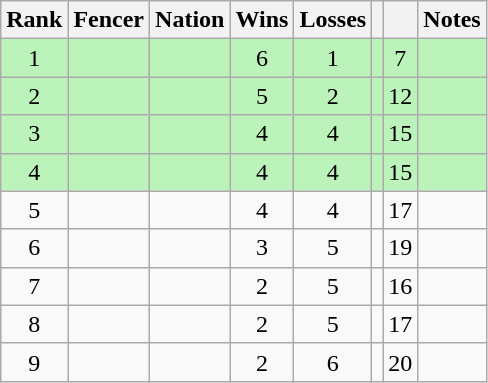<table class="wikitable sortable" style="text-align: center;">
<tr>
<th>Rank</th>
<th>Fencer</th>
<th>Nation</th>
<th>Wins</th>
<th>Losses</th>
<th></th>
<th></th>
<th>Notes</th>
</tr>
<tr style="background:#bbf3bb;">
<td>1</td>
<td align=left></td>
<td align=left></td>
<td>6</td>
<td>1</td>
<td></td>
<td>7</td>
<td></td>
</tr>
<tr style="background:#bbf3bb;">
<td>2</td>
<td align=left></td>
<td align=left></td>
<td>5</td>
<td>2</td>
<td></td>
<td>12</td>
<td></td>
</tr>
<tr style="background:#bbf3bb;">
<td>3</td>
<td align=left></td>
<td align=left></td>
<td>4</td>
<td>4</td>
<td></td>
<td>15</td>
<td></td>
</tr>
<tr style="background:#bbf3bb;">
<td>4</td>
<td align=left></td>
<td align=left></td>
<td>4</td>
<td>4</td>
<td></td>
<td>15</td>
<td></td>
</tr>
<tr>
<td>5</td>
<td align=left></td>
<td align=left></td>
<td>4</td>
<td>4</td>
<td></td>
<td>17</td>
<td></td>
</tr>
<tr>
<td>6</td>
<td align=left></td>
<td align=left></td>
<td>3</td>
<td>5</td>
<td></td>
<td>19</td>
<td></td>
</tr>
<tr>
<td>7</td>
<td align=left></td>
<td align=left></td>
<td>2</td>
<td>5</td>
<td></td>
<td>16</td>
<td></td>
</tr>
<tr>
<td>8</td>
<td align=left></td>
<td align=left></td>
<td>2</td>
<td>5</td>
<td></td>
<td>17</td>
<td></td>
</tr>
<tr>
<td>9</td>
<td align=left></td>
<td align=left></td>
<td>2</td>
<td>6</td>
<td></td>
<td>20</td>
<td></td>
</tr>
</table>
